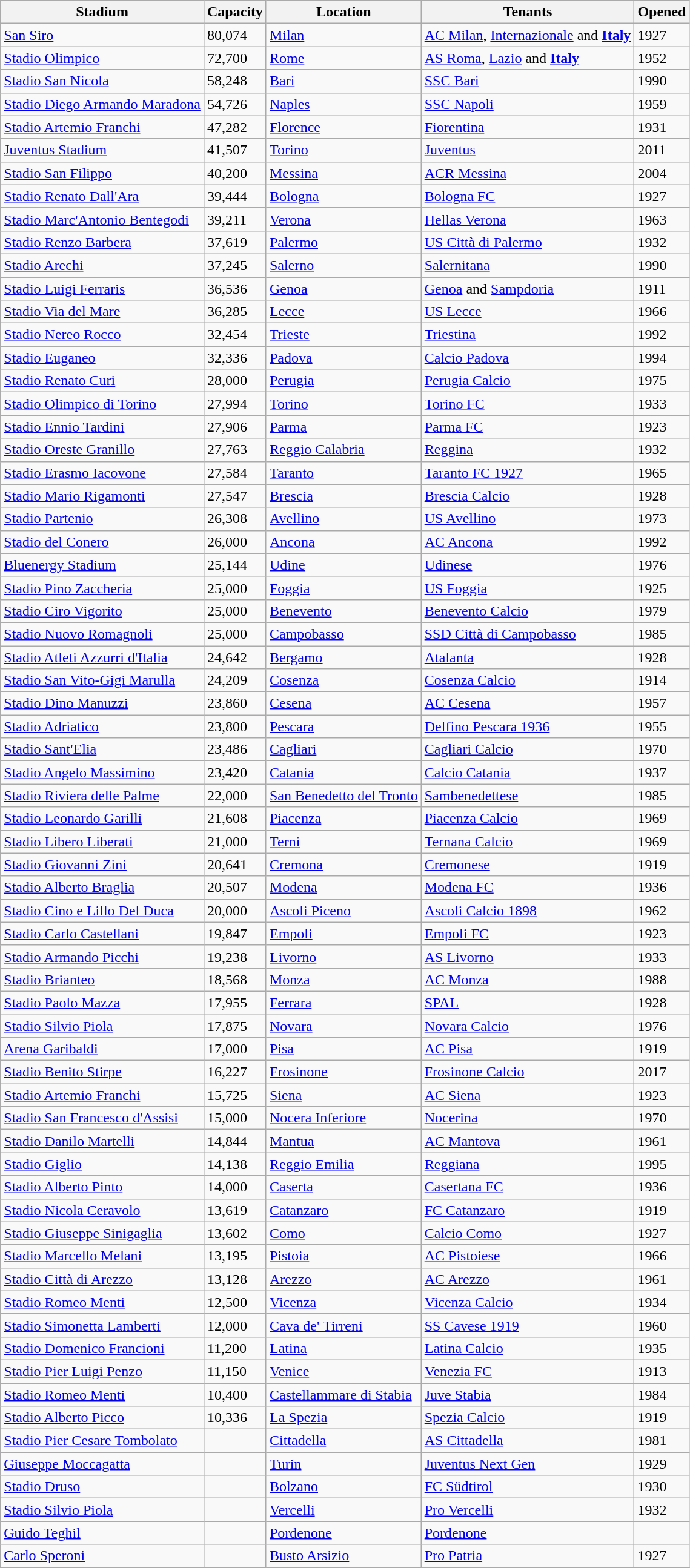<table class="wikitable sortable">
<tr>
<th>Stadium</th>
<th>Capacity</th>
<th>Location</th>
<th>Tenants</th>
<th>Opened</th>
</tr>
<tr>
<td><a href='#'>San Siro</a></td>
<td>80,074</td>
<td><a href='#'>Milan</a></td>
<td><a href='#'>AC Milan</a>, <a href='#'>Internazionale</a> and <strong><a href='#'>Italy</a></strong></td>
<td>1927</td>
</tr>
<tr>
<td><a href='#'>Stadio Olimpico</a></td>
<td>72,700</td>
<td><a href='#'>Rome</a></td>
<td><a href='#'>AS Roma</a>, <a href='#'>Lazio</a> and <strong><a href='#'>Italy</a></strong></td>
<td>1952</td>
</tr>
<tr>
<td><a href='#'>Stadio San Nicola</a></td>
<td>58,248</td>
<td><a href='#'>Bari</a></td>
<td><a href='#'>SSC Bari</a></td>
<td>1990</td>
</tr>
<tr>
<td><a href='#'>Stadio Diego Armando Maradona</a></td>
<td>54,726</td>
<td><a href='#'>Naples</a></td>
<td><a href='#'>SSC Napoli</a></td>
<td>1959</td>
</tr>
<tr>
<td><a href='#'>Stadio Artemio Franchi</a></td>
<td>47,282</td>
<td><a href='#'>Florence</a></td>
<td><a href='#'>Fiorentina</a></td>
<td>1931</td>
</tr>
<tr>
<td><a href='#'>Juventus Stadium</a></td>
<td>41,507</td>
<td><a href='#'>Torino</a></td>
<td><a href='#'>Juventus</a></td>
<td>2011</td>
</tr>
<tr>
<td><a href='#'>Stadio San Filippo</a></td>
<td>40,200</td>
<td><a href='#'>Messina</a></td>
<td><a href='#'>ACR Messina</a></td>
<td>2004</td>
</tr>
<tr>
<td><a href='#'>Stadio Renato Dall'Ara</a></td>
<td>39,444</td>
<td><a href='#'>Bologna</a></td>
<td><a href='#'>Bologna FC</a></td>
<td>1927</td>
</tr>
<tr>
<td><a href='#'>Stadio Marc'Antonio Bentegodi</a></td>
<td>39,211</td>
<td><a href='#'>Verona</a></td>
<td><a href='#'>Hellas Verona</a></td>
<td>1963</td>
</tr>
<tr>
<td><a href='#'>Stadio Renzo Barbera</a></td>
<td>37,619</td>
<td><a href='#'>Palermo</a></td>
<td><a href='#'>US Città di Palermo</a></td>
<td>1932</td>
</tr>
<tr>
<td><a href='#'>Stadio Arechi</a></td>
<td>37,245</td>
<td><a href='#'>Salerno</a></td>
<td><a href='#'>Salernitana</a></td>
<td>1990</td>
</tr>
<tr>
<td><a href='#'>Stadio Luigi Ferraris</a></td>
<td>36,536</td>
<td><a href='#'>Genoa</a></td>
<td><a href='#'>Genoa</a> and <a href='#'>Sampdoria</a></td>
<td>1911</td>
</tr>
<tr>
<td><a href='#'>Stadio Via del Mare</a></td>
<td>36,285</td>
<td><a href='#'>Lecce</a></td>
<td><a href='#'>US Lecce</a></td>
<td>1966</td>
</tr>
<tr>
<td><a href='#'>Stadio Nereo Rocco</a></td>
<td>32,454</td>
<td><a href='#'>Trieste</a></td>
<td><a href='#'>Triestina</a></td>
<td>1992</td>
</tr>
<tr>
<td><a href='#'>Stadio Euganeo</a></td>
<td>32,336</td>
<td><a href='#'>Padova</a></td>
<td><a href='#'>Calcio Padova</a></td>
<td>1994</td>
</tr>
<tr>
<td><a href='#'>Stadio Renato Curi</a></td>
<td>28,000</td>
<td><a href='#'>Perugia</a></td>
<td><a href='#'>Perugia Calcio</a></td>
<td>1975</td>
</tr>
<tr>
<td><a href='#'>Stadio Olimpico di Torino</a></td>
<td>27,994</td>
<td><a href='#'>Torino</a></td>
<td><a href='#'>Torino FC</a></td>
<td>1933</td>
</tr>
<tr>
<td><a href='#'>Stadio Ennio Tardini</a></td>
<td>27,906</td>
<td><a href='#'>Parma</a></td>
<td><a href='#'>Parma FC</a></td>
<td>1923</td>
</tr>
<tr>
<td><a href='#'>Stadio Oreste Granillo</a></td>
<td>27,763</td>
<td><a href='#'>Reggio Calabria</a></td>
<td><a href='#'>Reggina</a></td>
<td>1932</td>
</tr>
<tr>
<td><a href='#'>Stadio Erasmo Iacovone</a></td>
<td>27,584</td>
<td><a href='#'>Taranto</a></td>
<td><a href='#'>Taranto FC 1927</a></td>
<td>1965</td>
</tr>
<tr>
<td><a href='#'>Stadio Mario Rigamonti</a></td>
<td>27,547</td>
<td><a href='#'>Brescia</a></td>
<td><a href='#'>Brescia Calcio</a></td>
<td>1928</td>
</tr>
<tr>
<td><a href='#'>Stadio Partenio</a></td>
<td>26,308</td>
<td><a href='#'>Avellino</a></td>
<td><a href='#'>US Avellino</a></td>
<td>1973</td>
</tr>
<tr>
<td><a href='#'>Stadio del Conero</a></td>
<td>26,000</td>
<td><a href='#'>Ancona</a></td>
<td><a href='#'>AC Ancona</a></td>
<td>1992</td>
</tr>
<tr>
<td><a href='#'>Bluenergy Stadium</a></td>
<td>25,144</td>
<td><a href='#'>Udine</a></td>
<td><a href='#'>Udinese</a></td>
<td>1976</td>
</tr>
<tr>
<td><a href='#'>Stadio Pino Zaccheria</a></td>
<td>25,000</td>
<td><a href='#'>Foggia</a></td>
<td><a href='#'>US Foggia</a></td>
<td>1925</td>
</tr>
<tr>
<td><a href='#'>Stadio Ciro Vigorito</a></td>
<td>25,000</td>
<td><a href='#'>Benevento</a></td>
<td><a href='#'>Benevento Calcio</a></td>
<td>1979</td>
</tr>
<tr>
<td><a href='#'>Stadio Nuovo Romagnoli</a></td>
<td>25,000</td>
<td><a href='#'>Campobasso</a></td>
<td><a href='#'>SSD Città di Campobasso</a></td>
<td>1985</td>
</tr>
<tr>
<td><a href='#'>Stadio Atleti Azzurri d'Italia</a></td>
<td>24,642</td>
<td><a href='#'>Bergamo</a></td>
<td><a href='#'>Atalanta</a></td>
<td>1928</td>
</tr>
<tr>
<td><a href='#'>Stadio San Vito-Gigi Marulla</a></td>
<td>24,209</td>
<td><a href='#'>Cosenza</a></td>
<td><a href='#'>Cosenza Calcio</a></td>
<td>1914</td>
</tr>
<tr>
<td><a href='#'>Stadio Dino Manuzzi</a></td>
<td>23,860</td>
<td><a href='#'>Cesena</a></td>
<td><a href='#'>AC Cesena</a></td>
<td>1957</td>
</tr>
<tr>
<td><a href='#'>Stadio Adriatico</a></td>
<td>23,800</td>
<td><a href='#'>Pescara</a></td>
<td><a href='#'>Delfino Pescara 1936</a></td>
<td>1955</td>
</tr>
<tr>
<td><a href='#'>Stadio Sant'Elia</a></td>
<td>23,486</td>
<td><a href='#'>Cagliari</a></td>
<td><a href='#'>Cagliari Calcio</a></td>
<td>1970</td>
</tr>
<tr>
<td><a href='#'>Stadio Angelo Massimino</a></td>
<td>23,420</td>
<td><a href='#'>Catania</a></td>
<td><a href='#'>Calcio Catania</a></td>
<td>1937</td>
</tr>
<tr>
<td><a href='#'>Stadio Riviera delle Palme</a></td>
<td>22,000</td>
<td><a href='#'>San Benedetto del Tronto</a></td>
<td><a href='#'>Sambenedettese</a></td>
<td>1985</td>
</tr>
<tr>
<td><a href='#'>Stadio Leonardo Garilli</a></td>
<td>21,608</td>
<td><a href='#'>Piacenza</a></td>
<td><a href='#'>Piacenza Calcio</a></td>
<td>1969</td>
</tr>
<tr>
<td><a href='#'>Stadio Libero Liberati</a></td>
<td>21,000</td>
<td><a href='#'>Terni</a></td>
<td><a href='#'>Ternana Calcio</a></td>
<td>1969</td>
</tr>
<tr>
<td><a href='#'>Stadio Giovanni Zini</a></td>
<td>20,641</td>
<td><a href='#'>Cremona</a></td>
<td><a href='#'>Cremonese</a></td>
<td>1919</td>
</tr>
<tr>
<td><a href='#'>Stadio Alberto Braglia</a></td>
<td>20,507</td>
<td><a href='#'>Modena</a></td>
<td><a href='#'>Modena FC</a></td>
<td>1936</td>
</tr>
<tr>
<td><a href='#'>Stadio Cino e Lillo Del Duca</a></td>
<td>20,000</td>
<td><a href='#'>Ascoli Piceno</a></td>
<td><a href='#'>Ascoli Calcio 1898</a></td>
<td>1962</td>
</tr>
<tr>
<td><a href='#'>Stadio Carlo Castellani</a></td>
<td>19,847</td>
<td><a href='#'>Empoli</a></td>
<td><a href='#'>Empoli FC</a></td>
<td>1923</td>
</tr>
<tr>
<td><a href='#'>Stadio Armando Picchi</a></td>
<td>19,238</td>
<td><a href='#'>Livorno</a></td>
<td><a href='#'>AS Livorno</a></td>
<td>1933</td>
</tr>
<tr>
<td><a href='#'>Stadio Brianteo</a></td>
<td>18,568</td>
<td><a href='#'>Monza</a></td>
<td><a href='#'>AC Monza</a></td>
<td>1988</td>
</tr>
<tr>
<td><a href='#'>Stadio Paolo Mazza</a></td>
<td>17,955</td>
<td><a href='#'>Ferrara</a></td>
<td><a href='#'>SPAL</a></td>
<td>1928</td>
</tr>
<tr>
<td><a href='#'>Stadio Silvio Piola</a></td>
<td>17,875</td>
<td><a href='#'>Novara</a></td>
<td><a href='#'>Novara Calcio</a></td>
<td>1976</td>
</tr>
<tr>
<td><a href='#'>Arena Garibaldi</a></td>
<td>17,000</td>
<td><a href='#'>Pisa</a></td>
<td><a href='#'>AC Pisa</a></td>
<td>1919</td>
</tr>
<tr>
<td><a href='#'>Stadio Benito Stirpe</a></td>
<td>16,227</td>
<td><a href='#'>Frosinone</a></td>
<td><a href='#'>Frosinone Calcio</a></td>
<td>2017</td>
</tr>
<tr>
<td><a href='#'>Stadio Artemio Franchi</a></td>
<td>15,725</td>
<td><a href='#'>Siena</a></td>
<td><a href='#'>AC Siena</a></td>
<td>1923</td>
</tr>
<tr>
<td><a href='#'>Stadio San Francesco d'Assisi</a></td>
<td>15,000</td>
<td><a href='#'>Nocera Inferiore</a></td>
<td><a href='#'>Nocerina</a></td>
<td>1970</td>
</tr>
<tr>
<td><a href='#'>Stadio Danilo Martelli</a></td>
<td>14,844</td>
<td><a href='#'>Mantua</a></td>
<td><a href='#'>AC Mantova</a></td>
<td>1961</td>
</tr>
<tr>
<td><a href='#'>Stadio Giglio</a></td>
<td>14,138</td>
<td><a href='#'>Reggio Emilia</a></td>
<td><a href='#'>Reggiana</a></td>
<td>1995</td>
</tr>
<tr>
<td><a href='#'>Stadio Alberto Pinto</a></td>
<td>14,000</td>
<td><a href='#'>Caserta</a></td>
<td><a href='#'>Casertana FC</a></td>
<td>1936</td>
</tr>
<tr>
<td><a href='#'>Stadio Nicola Ceravolo</a></td>
<td>13,619</td>
<td><a href='#'>Catanzaro</a></td>
<td><a href='#'>FC Catanzaro</a></td>
<td>1919</td>
</tr>
<tr>
<td><a href='#'>Stadio Giuseppe Sinigaglia</a></td>
<td>13,602</td>
<td><a href='#'>Como</a></td>
<td><a href='#'>Calcio Como</a></td>
<td>1927</td>
</tr>
<tr>
<td><a href='#'>Stadio Marcello Melani</a></td>
<td>13,195</td>
<td><a href='#'>Pistoia</a></td>
<td><a href='#'>AC Pistoiese</a></td>
<td>1966</td>
</tr>
<tr>
<td><a href='#'>Stadio Città di Arezzo</a></td>
<td>13,128</td>
<td><a href='#'>Arezzo</a></td>
<td><a href='#'>AC Arezzo</a></td>
<td>1961</td>
</tr>
<tr>
<td><a href='#'>Stadio Romeo Menti</a></td>
<td>12,500</td>
<td><a href='#'>Vicenza</a></td>
<td><a href='#'>Vicenza Calcio</a></td>
<td>1934</td>
</tr>
<tr>
<td><a href='#'>Stadio Simonetta Lamberti</a></td>
<td>12,000</td>
<td><a href='#'>Cava de' Tirreni</a></td>
<td><a href='#'>SS Cavese 1919</a></td>
<td>1960</td>
</tr>
<tr>
<td><a href='#'>Stadio Domenico Francioni</a></td>
<td>11,200</td>
<td><a href='#'>Latina</a></td>
<td><a href='#'>Latina Calcio</a></td>
<td>1935</td>
</tr>
<tr>
<td><a href='#'>Stadio Pier Luigi Penzo</a></td>
<td>11,150</td>
<td><a href='#'>Venice</a></td>
<td><a href='#'>Venezia FC</a></td>
<td>1913</td>
</tr>
<tr>
<td><a href='#'>Stadio Romeo Menti</a></td>
<td>10,400</td>
<td><a href='#'>Castellammare di Stabia</a></td>
<td><a href='#'>Juve Stabia</a></td>
<td>1984</td>
</tr>
<tr>
<td><a href='#'>Stadio Alberto Picco</a></td>
<td>10,336</td>
<td><a href='#'>La Spezia</a></td>
<td><a href='#'>Spezia Calcio</a></td>
<td>1919</td>
</tr>
<tr>
<td><a href='#'>Stadio Pier Cesare Tombolato</a></td>
<td></td>
<td><a href='#'>Cittadella</a></td>
<td><a href='#'>AS Cittadella</a></td>
<td>1981</td>
</tr>
<tr>
<td><a href='#'>Giuseppe Moccagatta</a></td>
<td></td>
<td><a href='#'>Turin</a></td>
<td><a href='#'>Juventus Next Gen</a></td>
<td>1929</td>
</tr>
<tr>
<td><a href='#'>Stadio Druso</a></td>
<td></td>
<td><a href='#'>Bolzano</a></td>
<td><a href='#'>FC Südtirol</a></td>
<td>1930</td>
</tr>
<tr>
<td><a href='#'>Stadio Silvio Piola</a></td>
<td></td>
<td><a href='#'>Vercelli</a></td>
<td><a href='#'>Pro Vercelli</a></td>
<td>1932</td>
</tr>
<tr>
<td><a href='#'>Guido Teghil</a></td>
<td></td>
<td><a href='#'>Pordenone</a></td>
<td><a href='#'>Pordenone</a></td>
<td></td>
</tr>
<tr>
<td><a href='#'>Carlo Speroni</a></td>
<td></td>
<td><a href='#'>Busto Arsizio</a></td>
<td><a href='#'>Pro Patria</a></td>
<td>1927</td>
</tr>
<tr>
</tr>
</table>
